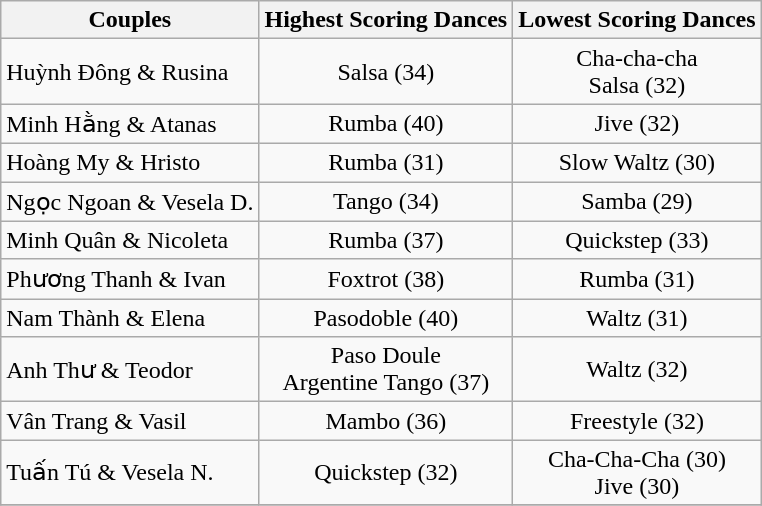<table class="wikitable" align="center">
<tr>
<th>Couples</th>
<th>Highest Scoring Dances</th>
<th>Lowest Scoring Dances</th>
</tr>
<tr align=center>
<td align=left>Huỳnh Đông & Rusina</td>
<td>Salsa (34)</td>
<td>Cha-cha-cha<br> Salsa (32)</td>
</tr>
<tr align=center>
<td align=left>Minh Hằng & Atanas</td>
<td>Rumba (40)</td>
<td>Jive (32)</td>
</tr>
<tr align=center>
<td align=left>Hoàng My & Hristo</td>
<td>Rumba (31)</td>
<td>Slow Waltz (30)</td>
</tr>
<tr align=center>
<td align=left>Ngọc Ngoan & Vesela D.</td>
<td>Tango (34)</td>
<td>Samba (29)</td>
</tr>
<tr align=center>
<td align=left>Minh Quân & Nicoleta</td>
<td>Rumba (37)</td>
<td>Quickstep (33)</td>
</tr>
<tr align=center>
<td align=left>Phương Thanh & Ivan</td>
<td>Foxtrot (38)</td>
<td>Rumba (31)</td>
</tr>
<tr align=center>
<td align=left>Nam Thành & Elena</td>
<td>Pasodoble (40)</td>
<td>Waltz (31)</td>
</tr>
<tr align=center>
<td align=left>Anh Thư & Teodor</td>
<td>Paso Doule<br> Argentine Tango (37)</td>
<td>Waltz (32)</td>
</tr>
<tr align=center>
<td align=left>Vân Trang & Vasil</td>
<td>Mambo (36)</td>
<td>Freestyle (32)</td>
</tr>
<tr align=center>
<td align=left>Tuấn Tú & Vesela N.</td>
<td>Quickstep (32)</td>
<td>Cha-Cha-Cha (30)<br> Jive (30)</td>
</tr>
<tr>
</tr>
</table>
